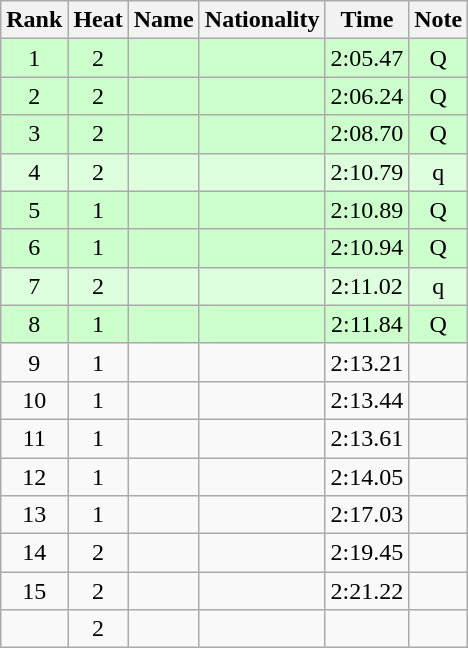<table class="wikitable sortable" style="text-align:center">
<tr>
<th>Rank</th>
<th>Heat</th>
<th>Name</th>
<th>Nationality</th>
<th>Time</th>
<th>Note</th>
</tr>
<tr bgcolor=ccffcc>
<td>1</td>
<td>2</td>
<td align=left></td>
<td align=left></td>
<td>2:05.47</td>
<td>Q</td>
</tr>
<tr bgcolor=ccffcc>
<td>2</td>
<td>2</td>
<td align=left></td>
<td align=left></td>
<td>2:06.24</td>
<td>Q</td>
</tr>
<tr bgcolor=ccffcc>
<td>3</td>
<td>2</td>
<td align=left></td>
<td align=left></td>
<td>2:08.70</td>
<td>Q</td>
</tr>
<tr bgcolor=ddffdd>
<td>4</td>
<td>2</td>
<td align=left></td>
<td align=left></td>
<td>2:10.79</td>
<td>q</td>
</tr>
<tr bgcolor=ccffcc>
<td>5</td>
<td>1</td>
<td align=left></td>
<td align=left></td>
<td>2:10.89</td>
<td>Q</td>
</tr>
<tr bgcolor=ccffcc>
<td>6</td>
<td>1</td>
<td align=left></td>
<td align=left></td>
<td>2:10.94</td>
<td>Q</td>
</tr>
<tr bgcolor=ddffdd>
<td>7</td>
<td>2</td>
<td align=left></td>
<td align=left></td>
<td>2:11.02</td>
<td>q</td>
</tr>
<tr bgcolor=ccffcc>
<td>8</td>
<td>1</td>
<td align=left></td>
<td align=left></td>
<td>2:11.84</td>
<td>Q</td>
</tr>
<tr>
<td>9</td>
<td>1</td>
<td align=left></td>
<td align=left></td>
<td>2:13.21</td>
<td></td>
</tr>
<tr>
<td>10</td>
<td>1</td>
<td align=left></td>
<td align=left></td>
<td>2:13.44</td>
<td></td>
</tr>
<tr>
<td>11</td>
<td>1</td>
<td align=left></td>
<td align=left></td>
<td>2:13.61</td>
<td></td>
</tr>
<tr>
<td>12</td>
<td>1</td>
<td align=left></td>
<td align=left></td>
<td>2:14.05</td>
<td></td>
</tr>
<tr>
<td>13</td>
<td>1</td>
<td align=left></td>
<td align=left></td>
<td>2:17.03</td>
<td></td>
</tr>
<tr>
<td>14</td>
<td>2</td>
<td align=left></td>
<td align=left></td>
<td>2:19.45</td>
<td></td>
</tr>
<tr>
<td>15</td>
<td>2</td>
<td align=left></td>
<td align=left></td>
<td>2:21.22</td>
<td></td>
</tr>
<tr>
<td></td>
<td>2</td>
<td align=left></td>
<td align=left></td>
<td></td>
<td></td>
</tr>
</table>
